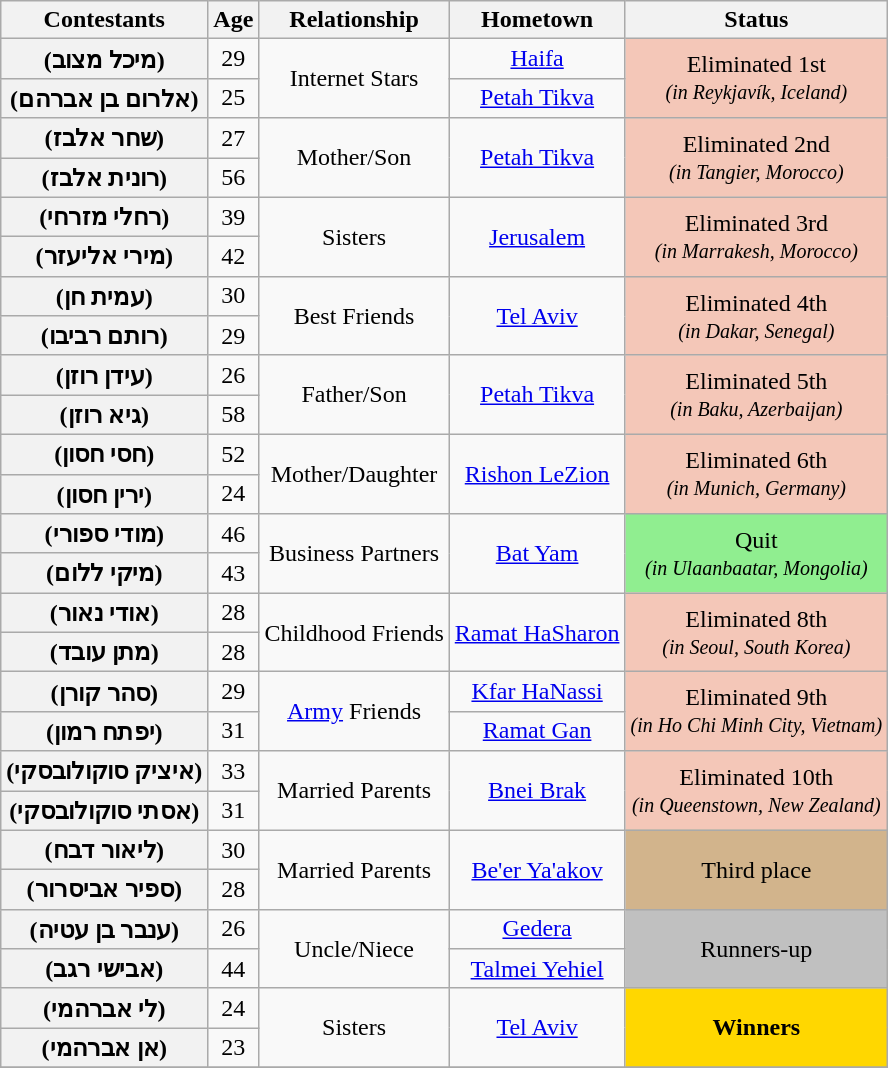<table class="wikitable sortable" style="text-align:center;">
<tr>
<th scope="col">Contestants</th>
<th scope="col">Age</th>
<th class="unsortable" scope="col">Relationship</th>
<th scope="col" class="unsortable">Hometown</th>
<th scope="col">Status</th>
</tr>
<tr>
<th scope="row"> (מיכל מצוב)</th>
<td>29</td>
<td rowspan="2">Internet Stars</td>
<td><a href='#'>Haifa</a></td>
<td rowspan="2" bgcolor="f4c7b8">Eliminated 1st<br><small><em>(in Reykjavík, Iceland)</em></small></td>
</tr>
<tr>
<th scope="row"> (אלרום בן אברהם)</th>
<td>25</td>
<td><a href='#'>Petah Tikva</a></td>
</tr>
<tr>
<th scope="row"> (שחר אלבז)</th>
<td>27</td>
<td rowspan="2">Mother/Son</td>
<td rowspan="2"><a href='#'>Petah Tikva</a></td>
<td rowspan="2" bgcolor="f4c7b8">Eliminated 2nd<br><small><em>(in Tangier, Morocco)</em></small></td>
</tr>
<tr>
<th scope="row"> (רונית אלבז)</th>
<td>56</td>
</tr>
<tr>
<th scope="row"> (רחלי מזרחי)</th>
<td>39</td>
<td rowspan="2">Sisters</td>
<td rowspan="2"><a href='#'>Jerusalem</a></td>
<td rowspan="2" bgcolor="f4c7b8">Eliminated 3rd<br><small><em>(in Marrakesh, Morocco)</em></small></td>
</tr>
<tr>
<th scope="row"> (מירי אליעזר)</th>
<td>42</td>
</tr>
<tr>
<th scope="row"> (עמית חן)</th>
<td>30</td>
<td rowspan="2">Best Friends</td>
<td rowspan="2"><a href='#'>Tel Aviv</a></td>
<td rowspan="2" bgcolor="f4c7b8">Eliminated 4th<br><small><em>(in Dakar, Senegal)</em></small></td>
</tr>
<tr>
<th scope="row"> (רותם רביבו)</th>
<td>29</td>
</tr>
<tr>
<th scope="row"> (עידן רוזן)</th>
<td>26</td>
<td rowspan="2">Father/Son</td>
<td rowspan="2"><a href='#'>Petah Tikva</a></td>
<td rowspan="2" bgcolor="f4c7b8">Eliminated 5th<br><small><em>(in Baku, Azerbaijan)</em></small></td>
</tr>
<tr>
<th scope="row"> (גיא רוזן)</th>
<td>58</td>
</tr>
<tr>
<th scope="row"> (חסי חסון)</th>
<td>52</td>
<td rowspan="2">Mother/Daughter</td>
<td rowspan="2"><a href='#'>Rishon LeZion</a></td>
<td rowspan="2" bgcolor="f4c7b8">Eliminated 6th<br><small><em>(in Munich, Germany)</em></small></td>
</tr>
<tr>
<th scope="row"> (ירין חסון)</th>
<td>24</td>
</tr>
<tr>
<th scope="row"> (מודי ספורי)</th>
<td>46</td>
<td rowspan="2">Business Partners</td>
<td rowspan="2"><a href='#'>Bat Yam</a></td>
<td rowspan="2" bgcolor="lightgreen">Quit<br><small><em>(in Ulaanbaatar, Mongolia)</em></small></td>
</tr>
<tr>
<th scope="row"> (מיקי ללום)</th>
<td>43</td>
</tr>
<tr>
<th scope="row"> (אודי נאור)</th>
<td>28</td>
<td rowspan="2">Childhood Friends</td>
<td rowspan="2"><a href='#'>Ramat HaSharon</a></td>
<td rowspan="2" bgcolor="f4c7b8">Eliminated 8th<br><small><em>(in Seoul, South Korea)</em></small></td>
</tr>
<tr>
<th scope="row"> (מתן עובד)</th>
<td>28</td>
</tr>
<tr>
<th scope="row"> (סהר קורן)</th>
<td>29</td>
<td rowspan="2"><a href='#'>Army</a> Friends</td>
<td><a href='#'>Kfar HaNassi</a></td>
<td rowspan="2" bgcolor="f4c7b8">Eliminated 9th<br><small><em>(in Ho Chi Minh City, Vietnam)</em></small></td>
</tr>
<tr>
<th scope="row"> (יפתח רמון)</th>
<td>31</td>
<td><a href='#'>Ramat Gan</a></td>
</tr>
<tr>
<th scope="row"> (איציק סוקולובסקי)</th>
<td>33</td>
<td rowspan="2">Married Parents</td>
<td rowspan="2"><a href='#'>Bnei Brak</a></td>
<td rowspan="2" bgcolor="f4c7b8">Eliminated 10th<br><small><em>(in Queenstown, New Zealand)</em></small></td>
</tr>
<tr>
<th scope="row"> (אסתי סוקולובסקי)</th>
<td>31</td>
</tr>
<tr>
<th scope="row"> (ליאור דבח)</th>
<td>30</td>
<td rowspan="2">Married Parents</td>
<td rowspan="2"><a href='#'>Be'er Ya'akov</a></td>
<td rowspan="2" bgcolor="tan">Third place</td>
</tr>
<tr>
<th scope=“row"> (ספיר אביסרור)</th>
<td>28</td>
</tr>
<tr>
<th scope="row"> (ענבר בן עטיה)</th>
<td>26</td>
<td rowspan="2">Uncle/Niece</td>
<td><a href='#'>Gedera</a></td>
<td rowspan="2" bgcolor="silver">Runners-up</td>
</tr>
<tr>
<th scope="row"> (אבישי רגב)</th>
<td>44</td>
<td><a href='#'>Talmei Yehiel</a></td>
</tr>
<tr>
<th scope="row"> (לי אברהמי)</th>
<td>24</td>
<td rowspan="2">Sisters</td>
<td rowspan="2"><a href='#'>Tel Aviv</a></td>
<td rowspan="2" bgcolor="gold"><strong>Winners</strong></td>
</tr>
<tr>
<th scope="row"> (אן אברהמי)</th>
<td>23</td>
</tr>
<tr>
</tr>
</table>
